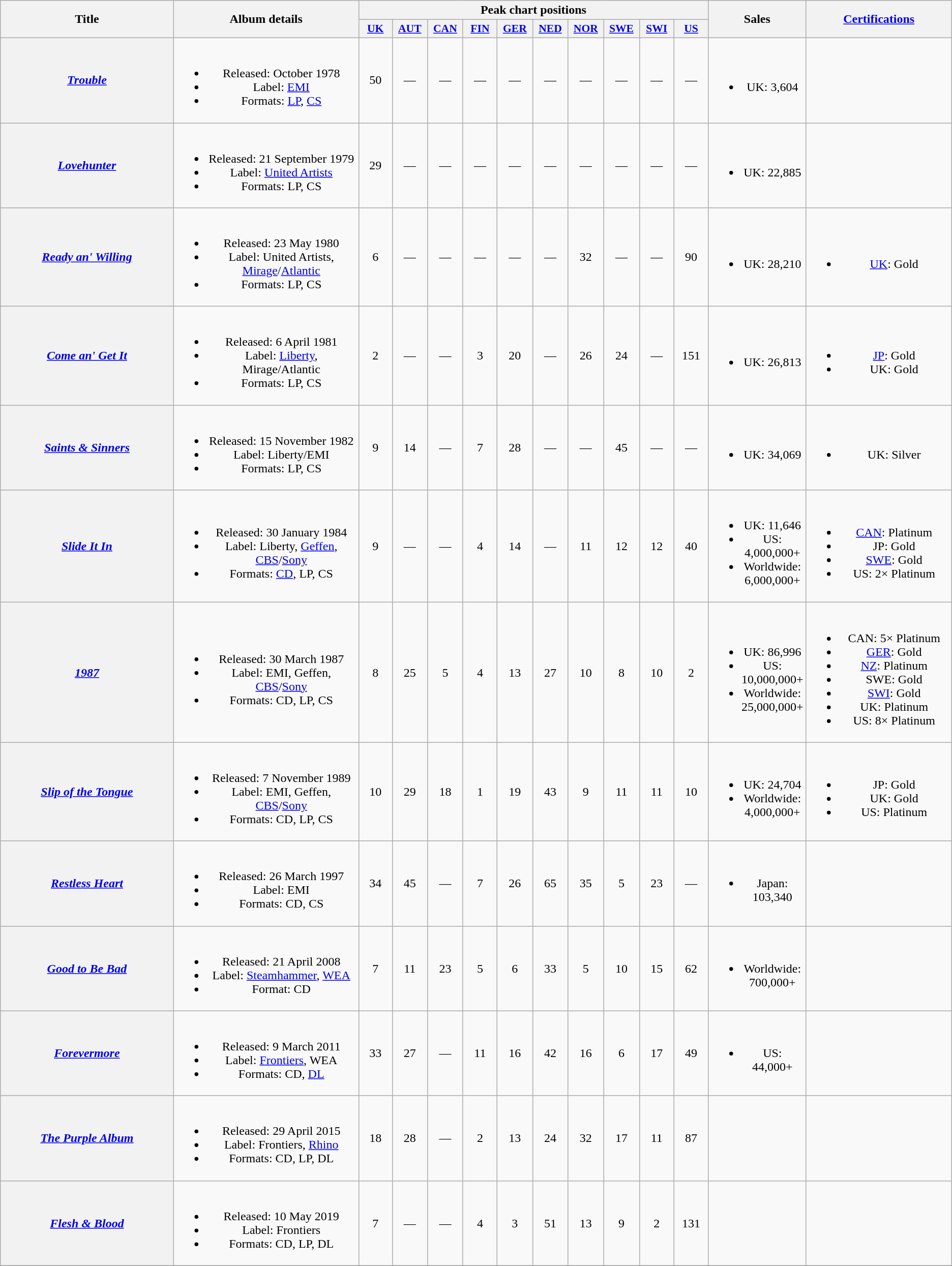<table class="wikitable plainrowheaders" style="text-align:center;" border="1">
<tr>
<th scope="col" rowspan="2" style="width:17em;">Title</th>
<th scope="col" rowspan="2" style="width:17em;">Album details</th>
<th scope="col" colspan="10">Peak chart positions</th>
<th rowspan="2">Sales</th>
<th scope="col" rowspan="2" style="width:12em;"><a href='#'>Certifications</a></th>
</tr>
<tr>
<th scope="col" style="width:3em;font-size:90%;"><a href='#'>UK</a><br></th>
<th scope="col" style="width:3em;font-size:90%;"><a href='#'>AUT</a><br></th>
<th scope="col" style="width:3em;font-size:90%;"><a href='#'>CAN</a><br></th>
<th scope="col" style="width:3em;font-size:90%;"><a href='#'>FIN</a><br></th>
<th scope="col" style="width:3em;font-size:90%;"><a href='#'>GER</a><br></th>
<th scope="col" style="width:3em;font-size:90%;"><a href='#'>NED</a><br></th>
<th scope="col" style="width:3em;font-size:90%;"><a href='#'>NOR</a><br></th>
<th scope="col" style="width:3em;font-size:90%;"><a href='#'>SWE</a><br></th>
<th scope="col" style="width:3em;font-size:90%;"><a href='#'>SWI</a><br></th>
<th scope="col" style="width:3em;font-size:90%;"><a href='#'>US</a><br></th>
</tr>
<tr>
<th scope="row"><em><a href='#'>Trouble</a></em></th>
<td><br><ul><li>Released: October 1978</li><li>Label: <a href='#'>EMI</a></li><li>Formats: <a href='#'>LP</a>, <a href='#'>CS</a></li></ul></td>
<td>50</td>
<td>—</td>
<td>—</td>
<td>—</td>
<td>—</td>
<td>—</td>
<td>—</td>
<td>—</td>
<td>—</td>
<td>—</td>
<td><br><ul><li>UK: 3,604</li></ul></td>
<td></td>
</tr>
<tr>
<th scope="row"><em><a href='#'>Lovehunter</a></em></th>
<td><br><ul><li>Released: 21 September 1979</li><li>Label: <a href='#'>United Artists</a></li><li>Formats: LP, CS</li></ul></td>
<td>29</td>
<td>—</td>
<td>—</td>
<td>—</td>
<td>—</td>
<td>—</td>
<td>—</td>
<td>—</td>
<td>—</td>
<td>—</td>
<td><br><ul><li>UK: 22,885 </li></ul></td>
<td></td>
</tr>
<tr>
<th scope="row"><em><a href='#'>Ready an' Willing</a></em></th>
<td><br><ul><li>Released: 23 May 1980</li><li>Label: United Artists, <a href='#'>Mirage</a>/<a href='#'>Atlantic</a></li><li>Formats: LP, CS</li></ul></td>
<td>6</td>
<td>—</td>
<td>—</td>
<td>—</td>
<td>—</td>
<td>—</td>
<td>32</td>
<td>—</td>
<td>—</td>
<td>90</td>
<td><br><ul><li>UK: 28,210 </li></ul></td>
<td><br><ul><li><a href='#'>UK</a>: Gold</li></ul></td>
</tr>
<tr>
<th scope="row"><em><a href='#'>Come an' Get It</a></em></th>
<td><br><ul><li>Released: 6 April 1981</li><li>Label: <a href='#'>Liberty</a>, Mirage/Atlantic</li><li>Formats: LP, CS</li></ul></td>
<td>2</td>
<td>—</td>
<td>—</td>
<td>3</td>
<td>20</td>
<td>—</td>
<td>26</td>
<td>24</td>
<td>—</td>
<td>151</td>
<td><br><ul><li>UK: 26,813 </li></ul></td>
<td><br><ul><li><a href='#'>JP</a>: Gold</li><li>UK: Gold</li></ul></td>
</tr>
<tr>
<th scope="row"><em><a href='#'>Saints & Sinners</a></em></th>
<td><br><ul><li>Released: 15 November 1982</li><li>Label: Liberty/EMI</li><li>Formats: LP, CS</li></ul></td>
<td>9</td>
<td>14</td>
<td>—</td>
<td>7</td>
<td>28</td>
<td>—</td>
<td>—</td>
<td>45</td>
<td>—</td>
<td>—</td>
<td><br><ul><li>UK: 34,069 </li></ul></td>
<td><br><ul><li>UK: Silver</li></ul></td>
</tr>
<tr>
<th scope="row"><em><a href='#'>Slide It In</a></em></th>
<td><br><ul><li>Released: 30 January 1984</li><li>Label: Liberty, <a href='#'>Geffen</a>, <a href='#'>CBS</a>/<a href='#'>Sony</a></li><li>Formats: <a href='#'>CD</a>, LP, CS</li></ul></td>
<td>9</td>
<td>—</td>
<td>—</td>
<td>4</td>
<td>14</td>
<td>—</td>
<td>11</td>
<td>12</td>
<td>12</td>
<td>40</td>
<td><br><ul><li>UK: 11,646 </li><li>US: 4,000,000+</li><li>Worldwide: 6,000,000+</li></ul></td>
<td><br><ul><li><a href='#'>CAN</a>: Platinum</li><li>JP: Gold</li><li><a href='#'>SWE</a>: Gold</li><li>US: 2× Platinum</li></ul></td>
</tr>
<tr>
<th scope="row"><em><a href='#'>1987</a></em></th>
<td><br><ul><li>Released: 30 March 1987</li><li>Label: EMI, Geffen, <a href='#'>CBS</a>/<a href='#'>Sony</a></li><li>Formats: CD, LP, CS</li></ul></td>
<td>8</td>
<td>25</td>
<td>5</td>
<td>4</td>
<td>13</td>
<td>27</td>
<td>10</td>
<td>8</td>
<td>10</td>
<td>2</td>
<td><br><ul><li>UK: 86,996 </li><li>US: 10,000,000+</li><li>Worldwide: 25,000,000+</li></ul></td>
<td><br><ul><li>CAN: 5× Platinum</li><li><a href='#'>GER</a>: Gold</li><li><a href='#'>NZ</a>: Platinum</li><li>SWE: Gold</li><li><a href='#'>SWI</a>: Gold</li><li>UK: Platinum</li><li>US: 8× Platinum</li></ul></td>
</tr>
<tr>
<th scope="row"><em><a href='#'>Slip of the Tongue</a></em></th>
<td><br><ul><li>Released: 7 November 1989</li><li>Label: EMI, Geffen, <a href='#'>CBS</a>/<a href='#'>Sony</a></li><li>Formats: CD, LP, CS</li></ul></td>
<td>10</td>
<td>29</td>
<td>18</td>
<td>1</td>
<td>19</td>
<td>43</td>
<td>9</td>
<td>11</td>
<td>11</td>
<td>10</td>
<td><br><ul><li>UK: 24,704 </li><li>Worldwide: 4,000,000+</li></ul></td>
<td><br><ul><li>JP: Gold</li><li>UK: Gold</li><li>US: Platinum</li></ul></td>
</tr>
<tr>
<th scope="row"><em><a href='#'>Restless Heart</a></em></th>
<td><br><ul><li>Released: 26 March 1997</li><li>Label: EMI</li><li>Formats: CD, CS</li></ul></td>
<td>34</td>
<td>45</td>
<td>—</td>
<td>7</td>
<td>26</td>
<td>65</td>
<td>35</td>
<td>5</td>
<td>23</td>
<td>—</td>
<td><br><ul><li>Japan: 103,340</li></ul></td>
<td></td>
</tr>
<tr>
<th scope="row"><em><a href='#'>Good to Be Bad</a></em></th>
<td><br><ul><li>Released: 21 April 2008</li><li>Label: <a href='#'>Steamhammer</a>, <a href='#'>WEA</a></li><li>Format: CD</li></ul></td>
<td>7</td>
<td>11</td>
<td>23</td>
<td>5</td>
<td>6</td>
<td>33</td>
<td>5</td>
<td>10</td>
<td>15</td>
<td>62</td>
<td><br><ul><li>Worldwide: 700,000+</li></ul></td>
<td></td>
</tr>
<tr>
<th scope="row"><em><a href='#'>Forevermore</a></em></th>
<td><br><ul><li>Released: 9 March 2011</li><li>Label: <a href='#'>Frontiers</a>, WEA</li><li>Formats: CD, <a href='#'>DL</a></li></ul></td>
<td>33</td>
<td>27</td>
<td>—</td>
<td>11</td>
<td>16</td>
<td>42</td>
<td>16</td>
<td>6</td>
<td>17</td>
<td>49</td>
<td><br><ul><li>US: 44,000+</li></ul></td>
<td></td>
</tr>
<tr>
<th scope="row"><em><a href='#'>The Purple Album</a></em></th>
<td><br><ul><li>Released: 29 April 2015</li><li>Label: Frontiers, <a href='#'>Rhino</a></li><li>Formats: CD, LP, DL</li></ul></td>
<td>18</td>
<td>28</td>
<td>—</td>
<td>2</td>
<td>13</td>
<td>24</td>
<td>32</td>
<td>17</td>
<td>11</td>
<td>87</td>
<td></td>
<td></td>
</tr>
<tr>
<th scope="row"><em><a href='#'>Flesh & Blood</a></em></th>
<td><br><ul><li>Released: 10 May 2019</li><li>Label: Frontiers</li><li>Formats: CD, LP, DL</li></ul></td>
<td>7</td>
<td>—</td>
<td>—</td>
<td>4<br></td>
<td>3</td>
<td>51</td>
<td>13<br></td>
<td>9<br></td>
<td>2</td>
<td>131</td>
<td></td>
<td></td>
</tr>
<tr>
</tr>
</table>
